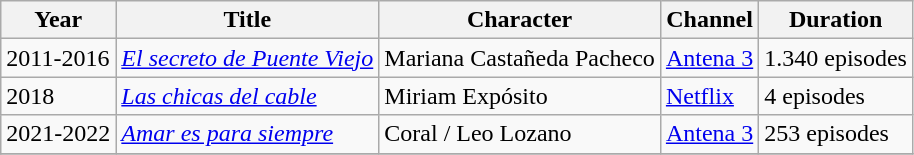<table class="wikitable">
<tr>
<th>Year</th>
<th>Title</th>
<th>Character</th>
<th>Channel</th>
<th>Duration</th>
</tr>
<tr>
<td>2011-2016</td>
<td><em><a href='#'>El secreto de Puente Viejo</a></em></td>
<td>Mariana Castañeda Pacheco</td>
<td><a href='#'>Antena 3</a></td>
<td>1.340 episodes</td>
</tr>
<tr>
<td>2018</td>
<td><em><a href='#'>Las chicas del cable</a></em></td>
<td>Miriam Expósito</td>
<td><a href='#'>Netflix</a></td>
<td>4 episodes</td>
</tr>
<tr>
<td>2021-2022</td>
<td><em><a href='#'>Amar es para siempre</a></em></td>
<td>Coral / Leo Lozano</td>
<td><a href='#'>Antena 3</a></td>
<td>253 episodes</td>
</tr>
<tr>
</tr>
</table>
